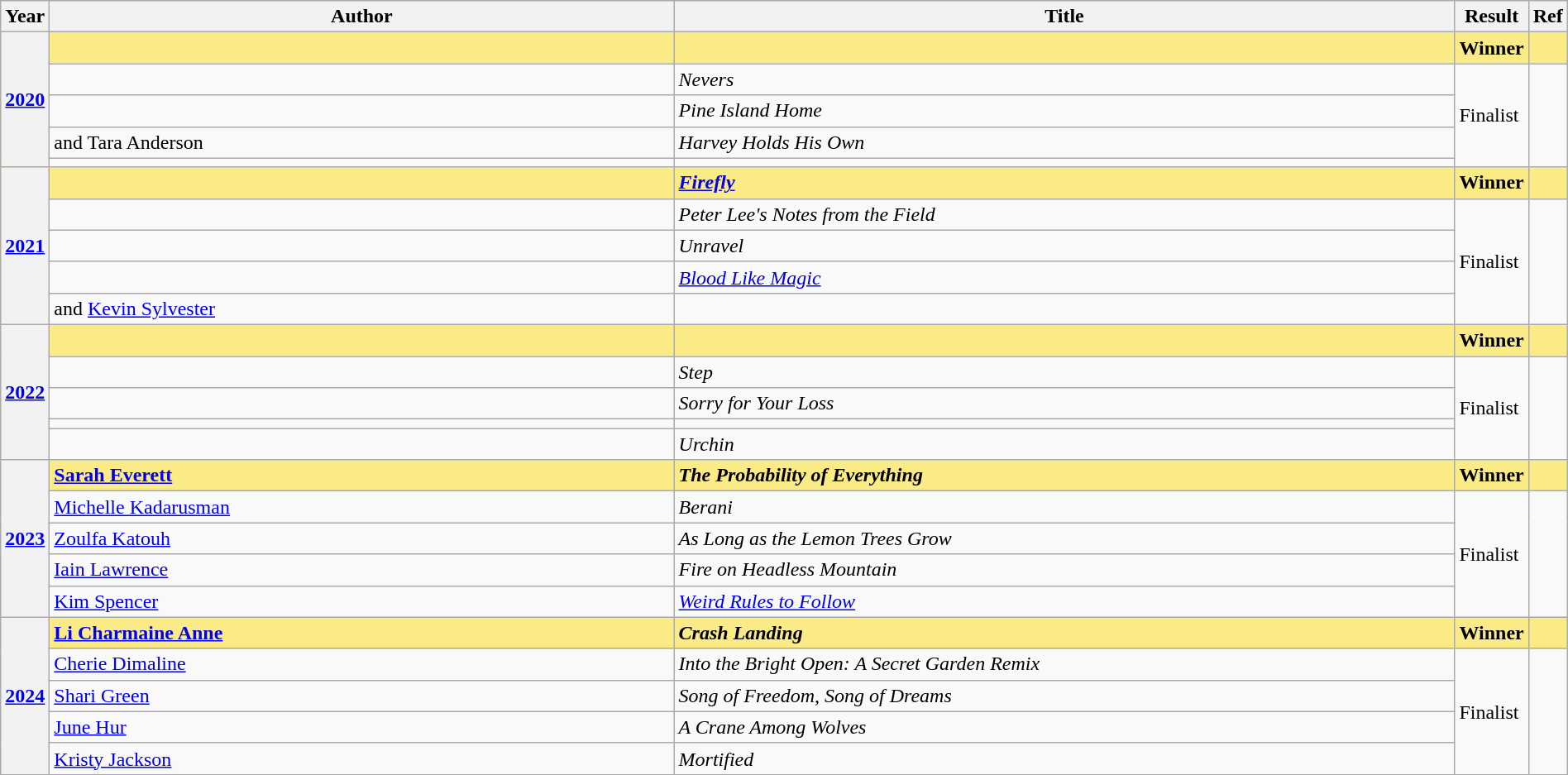<table class="wikitable sortable mw-collapsible" width="100%">
<tr>
<th>Year</th>
<th width="40%">Author</th>
<th width="50%">Title</th>
<th>Result</th>
<th>Ref</th>
</tr>
<tr style="background:#FAEB86">
<th rowspan="5"><a href='#'>2020</a></th>
<td><strong></strong></td>
<td><strong></strong></td>
<td><strong>Winner</strong></td>
<td></td>
</tr>
<tr>
<td></td>
<td><em>Nevers</em></td>
<td rowspan="4">Finalist</td>
<td rowspan="4"></td>
</tr>
<tr>
<td></td>
<td><em>Pine Island Home</em></td>
</tr>
<tr>
<td> and Tara Anderson</td>
<td><em>Harvey Holds His Own</em></td>
</tr>
<tr>
<td></td>
<td></td>
</tr>
<tr style="background:#FAEB86">
<th rowspan="5"><a href='#'>2021</a></th>
<td><strong></strong></td>
<td><strong><em><a href='#'>Firefly</a></em></strong></td>
<td><strong>Winner</strong></td>
<td></td>
</tr>
<tr>
<td></td>
<td><em>Peter Lee's Notes from the Field</em></td>
<td rowspan="4">Finalist</td>
<td rowspan="4"></td>
</tr>
<tr>
<td></td>
<td><em>Unravel</em></td>
</tr>
<tr>
<td></td>
<td><em><a href='#'>Blood Like Magic</a></em></td>
</tr>
<tr>
<td> and <a href='#'>Kevin Sylvester</a></td>
<td></td>
</tr>
<tr style="background:#FAEB86">
<th rowspan="5"><a href='#'>2022</a></th>
<td><strong></strong></td>
<td><strong></strong></td>
<td><strong>Winner</strong></td>
<td></td>
</tr>
<tr>
<td></td>
<td><em>Step</em></td>
<td rowspan="4">Finalist</td>
<td rowspan="4"></td>
</tr>
<tr>
<td></td>
<td><em>Sorry for Your Loss</em></td>
</tr>
<tr>
<td></td>
<td></td>
</tr>
<tr>
<td></td>
<td><em>Urchin</em></td>
</tr>
<tr>
<th rowspan="5"><a href='#'>2023</a></th>
<td style="background:#FAEB86"><strong><a href='#'>Sarah Everett</a></strong></td>
<td style="background:#FAEB86"><strong><em>The Probability of Everything</em></strong></td>
<td style="background:#FAEB86"><strong>Winner</strong></td>
<td style="background:#FAEB86"></td>
</tr>
<tr>
<td><a href='#'>Michelle Kadarusman</a></td>
<td><em>Berani</em></td>
<td rowspan=4>Finalist</td>
<td rowspan=4></td>
</tr>
<tr>
<td><a href='#'>Zoulfa Katouh</a></td>
<td><em>As Long as the Lemon Trees Grow</em></td>
</tr>
<tr>
<td><a href='#'>Iain Lawrence</a></td>
<td><em>Fire on Headless Mountain</em></td>
</tr>
<tr>
<td><a href='#'>Kim Spencer</a></td>
<td><em><a href='#'>Weird Rules to Follow</a></em></td>
</tr>
<tr>
<th rowspan="5"><a href='#'>2024</a></th>
<td style="background:#FAEB86"><strong><a href='#'>Li Charmaine Anne</a></strong></td>
<td style="background:#FAEB86"><strong><em>Crash Landing</em></strong></td>
<td style="background:#FAEB86"><strong>Winner</strong></td>
<td style="background:#FAEB86"></td>
</tr>
<tr>
<td><a href='#'>Cherie Dimaline</a></td>
<td><em>Into the Bright Open: A Secret Garden Remix</em></td>
<td rowspan=4>Finalist</td>
<td rowspan=4></td>
</tr>
<tr>
<td><a href='#'>Shari Green</a></td>
<td><em>Song of Freedom, Song of Dreams</em></td>
</tr>
<tr>
<td><a href='#'>June Hur</a></td>
<td><em>A Crane Among Wolves</em></td>
</tr>
<tr>
<td><a href='#'>Kristy Jackson</a></td>
<td><em>Mortified</em></td>
</tr>
</table>
